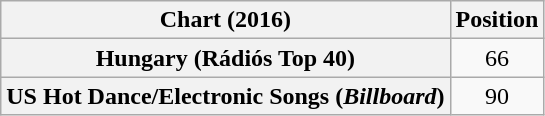<table class="wikitable plainrowheaders sortable" style="text-align:center">
<tr>
<th scope="col">Chart (2016)</th>
<th scope="col">Position</th>
</tr>
<tr>
<th scope="row">Hungary (Rádiós Top 40)</th>
<td>66</td>
</tr>
<tr>
<th scope="row">US Hot Dance/Electronic Songs (<em>Billboard</em>)</th>
<td>90</td>
</tr>
</table>
